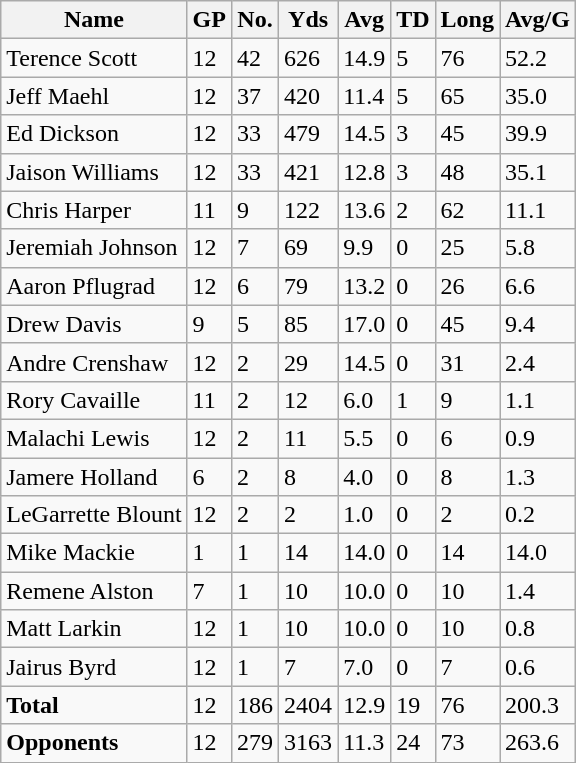<table class="wikitable" style="white-space:nowrap;">
<tr>
<th>Name</th>
<th>GP</th>
<th>No.</th>
<th>Yds</th>
<th>Avg</th>
<th>TD</th>
<th>Long</th>
<th>Avg/G</th>
</tr>
<tr>
<td>Terence Scott</td>
<td>12</td>
<td>42</td>
<td>626</td>
<td>14.9</td>
<td>5</td>
<td>76</td>
<td>52.2</td>
</tr>
<tr>
<td>Jeff Maehl</td>
<td>12</td>
<td>37</td>
<td>420</td>
<td>11.4</td>
<td>5</td>
<td>65</td>
<td>35.0</td>
</tr>
<tr>
<td>Ed Dickson</td>
<td>12</td>
<td>33</td>
<td>479</td>
<td>14.5</td>
<td>3</td>
<td>45</td>
<td>39.9</td>
</tr>
<tr>
<td>Jaison Williams</td>
<td>12</td>
<td>33</td>
<td>421</td>
<td>12.8</td>
<td>3</td>
<td>48</td>
<td>35.1</td>
</tr>
<tr>
<td>Chris Harper</td>
<td>11</td>
<td>9</td>
<td>122</td>
<td>13.6</td>
<td>2</td>
<td>62</td>
<td>11.1</td>
</tr>
<tr>
<td>Jeremiah Johnson</td>
<td>12</td>
<td>7</td>
<td>69</td>
<td>9.9</td>
<td>0</td>
<td>25</td>
<td>5.8</td>
</tr>
<tr>
<td>Aaron Pflugrad</td>
<td>12</td>
<td>6</td>
<td>79</td>
<td>13.2</td>
<td>0</td>
<td>26</td>
<td>6.6</td>
</tr>
<tr>
<td>Drew Davis</td>
<td>9</td>
<td>5</td>
<td>85</td>
<td>17.0</td>
<td>0</td>
<td>45</td>
<td>9.4</td>
</tr>
<tr>
<td>Andre Crenshaw</td>
<td>12</td>
<td>2</td>
<td>29</td>
<td>14.5</td>
<td>0</td>
<td>31</td>
<td>2.4</td>
</tr>
<tr>
<td>Rory Cavaille</td>
<td>11</td>
<td>2</td>
<td>12</td>
<td>6.0</td>
<td>1</td>
<td>9</td>
<td>1.1</td>
</tr>
<tr>
<td>Malachi Lewis</td>
<td>12</td>
<td>2</td>
<td>11</td>
<td>5.5</td>
<td>0</td>
<td>6</td>
<td>0.9</td>
</tr>
<tr>
<td>Jamere Holland</td>
<td>6</td>
<td>2</td>
<td>8</td>
<td>4.0</td>
<td>0</td>
<td>8</td>
<td>1.3</td>
</tr>
<tr>
<td>LeGarrette Blount</td>
<td>12</td>
<td>2</td>
<td>2</td>
<td>1.0</td>
<td>0</td>
<td>2</td>
<td>0.2</td>
</tr>
<tr>
<td>Mike Mackie</td>
<td>1</td>
<td>1</td>
<td>14</td>
<td>14.0</td>
<td>0</td>
<td>14</td>
<td>14.0</td>
</tr>
<tr>
<td>Remene Alston</td>
<td>7</td>
<td>1</td>
<td>10</td>
<td>10.0</td>
<td>0</td>
<td>10</td>
<td>1.4</td>
</tr>
<tr>
<td>Matt Larkin</td>
<td>12</td>
<td>1</td>
<td>10</td>
<td>10.0</td>
<td>0</td>
<td>10</td>
<td>0.8</td>
</tr>
<tr>
<td>Jairus Byrd</td>
<td>12</td>
<td>1</td>
<td>7</td>
<td>7.0</td>
<td>0</td>
<td>7</td>
<td>0.6</td>
</tr>
<tr>
<td><strong>Total</strong></td>
<td>12</td>
<td>186</td>
<td>2404</td>
<td>12.9</td>
<td>19</td>
<td>76</td>
<td>200.3</td>
</tr>
<tr>
<td><strong>Opponents</strong></td>
<td>12</td>
<td>279</td>
<td>3163</td>
<td>11.3</td>
<td>24</td>
<td>73</td>
<td>263.6</td>
</tr>
</table>
